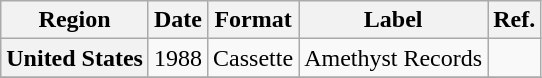<table class="wikitable plainrowheaders">
<tr>
<th scope="col">Region</th>
<th scope="col">Date</th>
<th scope="col">Format</th>
<th scope="col">Label</th>
<th scope="col">Ref.</th>
</tr>
<tr>
<th scope="row">United States</th>
<td>1988</td>
<td>Cassette</td>
<td>Amethyst Records</td>
<td></td>
</tr>
<tr>
</tr>
</table>
